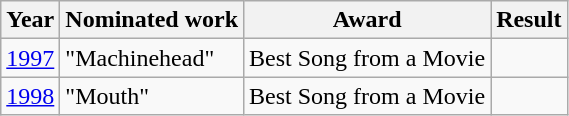<table class="wikitable">
<tr>
<th>Year</th>
<th>Nominated work</th>
<th>Award</th>
<th>Result</th>
</tr>
<tr>
<td align=center><a href='#'>1997</a></td>
<td>"Machinehead"</td>
<td>Best Song from a Movie</td>
<td></td>
</tr>
<tr>
<td align=center><a href='#'>1998</a></td>
<td>"Mouth"</td>
<td>Best Song from a Movie</td>
<td></td>
</tr>
</table>
